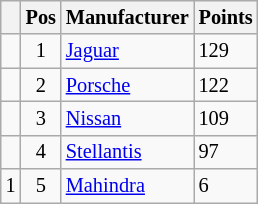<table class="wikitable" style="font-size: 85%;">
<tr>
<th></th>
<th>Pos</th>
<th>Manufacturer</th>
<th>Points</th>
</tr>
<tr>
<td align="left"></td>
<td align="center">1</td>
<td> <a href='#'>Jaguar</a></td>
<td align="left">129</td>
</tr>
<tr>
<td align="left"></td>
<td align="center">2</td>
<td> <a href='#'>Porsche</a></td>
<td align="left">122</td>
</tr>
<tr>
<td align="left"></td>
<td align="center">3</td>
<td> <a href='#'>Nissan</a></td>
<td align="left">109</td>
</tr>
<tr>
<td align="left"></td>
<td align="center">4</td>
<td> <a href='#'>Stellantis</a></td>
<td align="left">97</td>
</tr>
<tr>
<td align="left"> 1</td>
<td align="center">5</td>
<td> <a href='#'>Mahindra</a></td>
<td align="left">6</td>
</tr>
</table>
